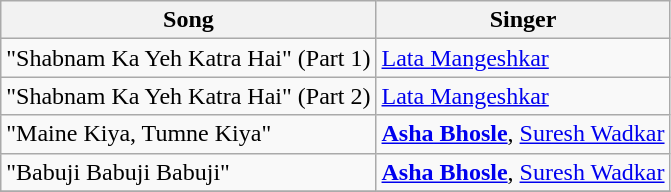<table class="wikitable">
<tr>
<th>Song</th>
<th>Singer</th>
</tr>
<tr>
<td>"Shabnam Ka Yeh Katra Hai" (Part 1)</td>
<td><a href='#'>Lata Mangeshkar</a></td>
</tr>
<tr>
<td>"Shabnam Ka Yeh Katra Hai" (Part 2)</td>
<td><a href='#'>Lata Mangeshkar</a></td>
</tr>
<tr>
<td>"Maine Kiya, Tumne Kiya"</td>
<td><strong><a href='#'>Asha Bhosle</a></strong>, <a href='#'>Suresh Wadkar</a></td>
</tr>
<tr>
<td>"Babuji Babuji Babuji"</td>
<td><strong><a href='#'>Asha Bhosle</a></strong>, <a href='#'>Suresh Wadkar</a></td>
</tr>
<tr>
</tr>
</table>
